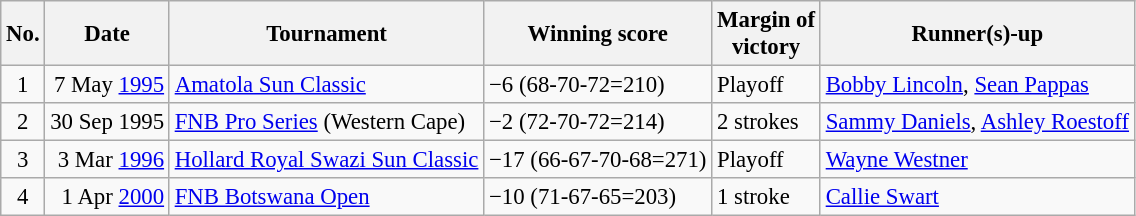<table class="wikitable" style="font-size:95%;">
<tr>
<th>No.</th>
<th>Date</th>
<th>Tournament</th>
<th>Winning score</th>
<th>Margin of<br>victory</th>
<th>Runner(s)-up</th>
</tr>
<tr>
<td align=center>1</td>
<td align=right>7 May <a href='#'>1995</a></td>
<td><a href='#'>Amatola Sun Classic</a></td>
<td>−6 (68-70-72=210)</td>
<td>Playoff</td>
<td> <a href='#'>Bobby Lincoln</a>,  <a href='#'>Sean Pappas</a></td>
</tr>
<tr>
<td align=center>2</td>
<td align=right>30 Sep 1995</td>
<td><a href='#'>FNB Pro Series</a> (Western Cape)</td>
<td>−2 (72-70-72=214)</td>
<td>2 strokes</td>
<td> <a href='#'>Sammy Daniels</a>,  <a href='#'>Ashley Roestoff</a></td>
</tr>
<tr>
<td align=center>3</td>
<td align=right>3 Mar <a href='#'>1996</a></td>
<td><a href='#'>Hollard Royal Swazi Sun Classic</a></td>
<td>−17 (66-67-70-68=271)</td>
<td>Playoff</td>
<td> <a href='#'>Wayne Westner</a></td>
</tr>
<tr>
<td align=center>4</td>
<td align=right>1 Apr <a href='#'>2000</a></td>
<td><a href='#'>FNB Botswana Open</a></td>
<td>−10 (71-67-65=203)</td>
<td>1 stroke</td>
<td> <a href='#'>Callie Swart</a></td>
</tr>
</table>
